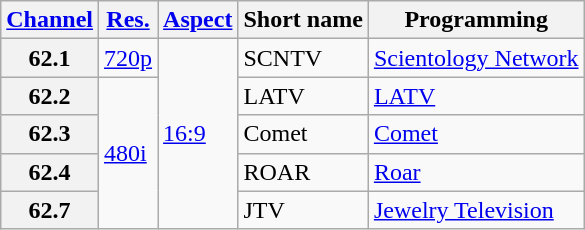<table class="wikitable">
<tr>
<th scope = "col"><a href='#'>Channel</a></th>
<th scope = "col"><a href='#'>Res.</a></th>
<th scope = "col"><a href='#'>Aspect</a></th>
<th scope = "col">Short name</th>
<th scope = "col">Programming</th>
</tr>
<tr>
<th scope = "row">62.1</th>
<td><a href='#'>720p</a></td>
<td rowspan=5><a href='#'>16:9</a></td>
<td>SCNTV</td>
<td><a href='#'>Scientology Network</a></td>
</tr>
<tr>
<th scope = "row">62.2</th>
<td rowspan=4><a href='#'>480i</a></td>
<td>LATV</td>
<td><a href='#'>LATV</a></td>
</tr>
<tr>
<th scope = "row">62.3</th>
<td>Comet</td>
<td><a href='#'>Comet</a></td>
</tr>
<tr>
<th scope = "row">62.4</th>
<td>ROAR</td>
<td><a href='#'>Roar</a></td>
</tr>
<tr>
<th scope = "row">62.7</th>
<td>JTV</td>
<td><a href='#'>Jewelry Television</a></td>
</tr>
</table>
